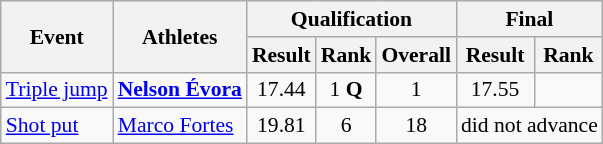<table class="wikitable" border="1" style="font-size:90%">
<tr>
<th rowspan="2">Event</th>
<th rowspan="2">Athletes</th>
<th colspan="3">Qualification</th>
<th colspan="2">Final</th>
</tr>
<tr>
<th>Result</th>
<th>Rank</th>
<th>Overall</th>
<th>Result</th>
<th>Rank</th>
</tr>
<tr>
<td><a href='#'>Triple jump</a></td>
<td><strong><a href='#'>Nelson Évora</a></strong></td>
<td align=center>17.44</td>
<td align=center>1 <strong>Q</strong></td>
<td align=center>1</td>
<td align=center>17.55</td>
<td align=center></td>
</tr>
<tr>
<td><a href='#'>Shot put</a></td>
<td><a href='#'>Marco Fortes</a></td>
<td align=center>19.81</td>
<td align=center>6</td>
<td align=center>18</td>
<td align=center colspan=2>did not advance</td>
</tr>
</table>
